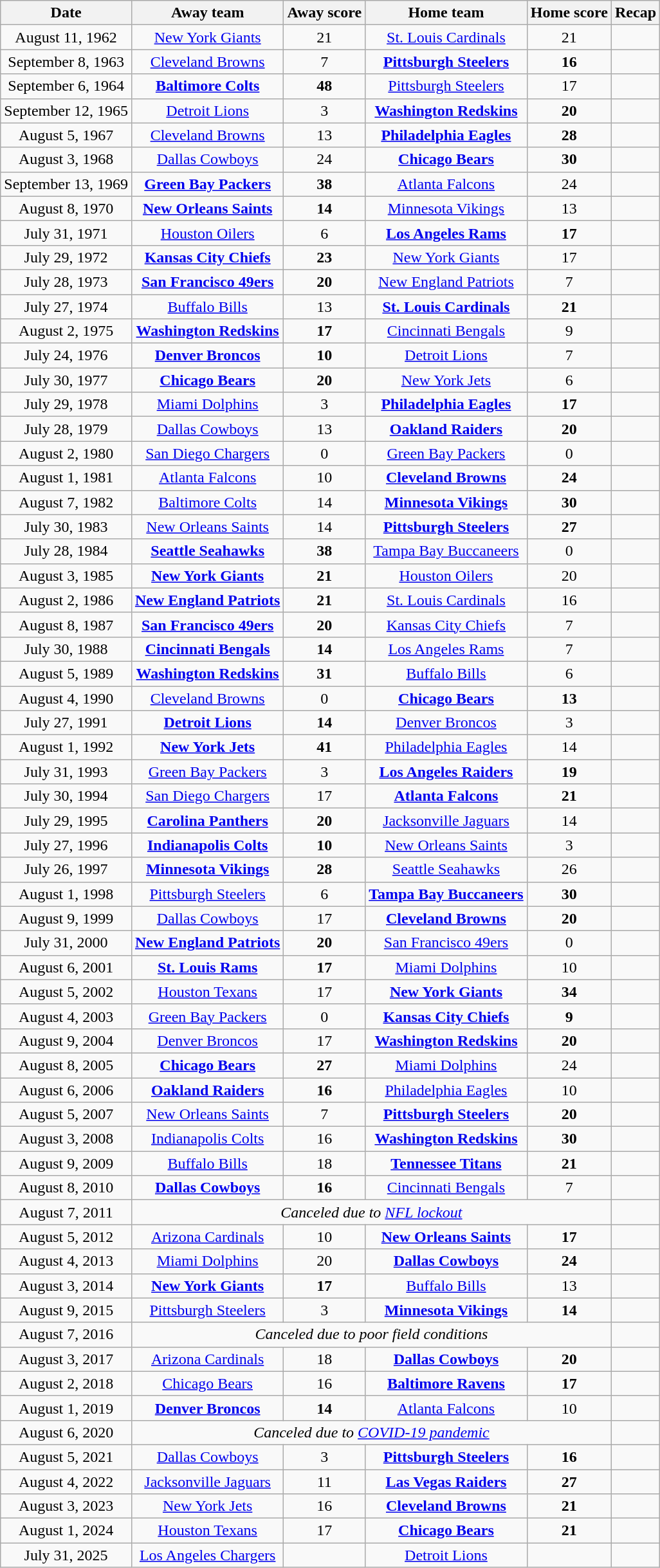<table class="wikitable sortable sortable" style="text-align:center;">
<tr>
<th>Date</th>
<th>Away team</th>
<th>Away score</th>
<th>Home team</th>
<th>Home score</th>
<th class="unsortable">Recap</th>
</tr>
<tr>
<td>August 11, 1962</td>
<td><a href='#'>New York Giants</a></td>
<td>21</td>
<td><a href='#'>St. Louis Cardinals</a></td>
<td>21</td>
<td></td>
</tr>
<tr>
<td>September 8, 1963</td>
<td><a href='#'>Cleveland Browns</a></td>
<td>7</td>
<td><strong><a href='#'>Pittsburgh Steelers</a></strong></td>
<td><strong>16</strong></td>
<td></td>
</tr>
<tr>
<td>September 6, 1964</td>
<td><strong><a href='#'>Baltimore Colts</a></strong></td>
<td><strong>48</strong></td>
<td><a href='#'>Pittsburgh Steelers</a></td>
<td>17</td>
<td></td>
</tr>
<tr>
<td>September 12, 1965</td>
<td><a href='#'>Detroit Lions</a></td>
<td>3</td>
<td><strong><a href='#'>Washington Redskins</a></strong></td>
<td><strong>20</strong></td>
<td></td>
</tr>
<tr>
<td>August 5, 1967</td>
<td><a href='#'>Cleveland Browns</a></td>
<td>13</td>
<td><strong><a href='#'>Philadelphia Eagles</a></strong></td>
<td><strong>28</strong></td>
<td></td>
</tr>
<tr>
<td>August 3, 1968</td>
<td><a href='#'>Dallas Cowboys</a></td>
<td>24</td>
<td><strong><a href='#'>Chicago Bears</a></strong></td>
<td><strong>30</strong></td>
<td></td>
</tr>
<tr>
<td>September 13, 1969</td>
<td><strong><a href='#'>Green Bay Packers</a></strong></td>
<td><strong>38</strong></td>
<td><a href='#'>Atlanta Falcons</a></td>
<td>24</td>
<td></td>
</tr>
<tr>
<td>August 8, 1970</td>
<td><strong><a href='#'>New Orleans Saints</a></strong></td>
<td><strong>14</strong></td>
<td><a href='#'>Minnesota Vikings</a></td>
<td>13</td>
<td></td>
</tr>
<tr>
<td>July 31, 1971</td>
<td><a href='#'>Houston Oilers</a></td>
<td>6</td>
<td><strong><a href='#'>Los Angeles Rams</a></strong></td>
<td><strong>17</strong></td>
<td></td>
</tr>
<tr>
<td>July 29, 1972</td>
<td><strong><a href='#'>Kansas City Chiefs</a></strong></td>
<td><strong>23</strong></td>
<td><a href='#'>New York Giants</a></td>
<td>17</td>
<td></td>
</tr>
<tr>
<td>July 28, 1973</td>
<td><strong><a href='#'>San Francisco 49ers</a></strong></td>
<td><strong>20</strong></td>
<td><a href='#'>New England Patriots</a></td>
<td>7</td>
<td></td>
</tr>
<tr>
<td>July 27, 1974</td>
<td><a href='#'>Buffalo Bills</a></td>
<td>13</td>
<td><strong><a href='#'>St. Louis Cardinals</a></strong></td>
<td><strong>21</strong></td>
<td></td>
</tr>
<tr>
<td>August 2, 1975</td>
<td><strong><a href='#'>Washington Redskins</a></strong></td>
<td><strong>17</strong></td>
<td><a href='#'>Cincinnati Bengals</a></td>
<td>9</td>
<td></td>
</tr>
<tr>
<td>July 24, 1976</td>
<td><strong><a href='#'>Denver Broncos</a></strong></td>
<td><strong>10</strong></td>
<td><a href='#'>Detroit Lions</a></td>
<td>7</td>
<td></td>
</tr>
<tr>
<td>July 30, 1977</td>
<td><strong><a href='#'>Chicago Bears</a></strong></td>
<td><strong>20</strong></td>
<td><a href='#'>New York Jets</a></td>
<td>6</td>
<td></td>
</tr>
<tr>
<td>July 29, 1978</td>
<td><a href='#'>Miami Dolphins</a></td>
<td>3</td>
<td><strong><a href='#'>Philadelphia Eagles</a></strong></td>
<td><strong>17</strong></td>
<td></td>
</tr>
<tr>
<td>July 28, 1979</td>
<td><a href='#'>Dallas Cowboys</a></td>
<td>13</td>
<td><strong><a href='#'>Oakland Raiders</a></strong></td>
<td><strong>20</strong></td>
<td></td>
</tr>
<tr>
<td>August 2, 1980</td>
<td><a href='#'>San Diego Chargers</a></td>
<td>0</td>
<td><a href='#'>Green Bay Packers</a></td>
<td>0</td>
<td></td>
</tr>
<tr>
<td>August 1, 1981</td>
<td><a href='#'>Atlanta Falcons</a></td>
<td>10</td>
<td><strong><a href='#'>Cleveland Browns</a></strong></td>
<td><strong>24</strong></td>
<td></td>
</tr>
<tr>
<td>August 7, 1982</td>
<td><a href='#'>Baltimore Colts</a></td>
<td>14</td>
<td><strong><a href='#'>Minnesota Vikings</a></strong></td>
<td><strong>30</strong></td>
<td></td>
</tr>
<tr>
<td>July 30, 1983</td>
<td><a href='#'>New Orleans Saints</a></td>
<td>14</td>
<td><strong><a href='#'>Pittsburgh Steelers</a></strong></td>
<td><strong>27</strong></td>
<td></td>
</tr>
<tr>
<td>July 28, 1984</td>
<td><strong><a href='#'>Seattle Seahawks</a></strong></td>
<td><strong>38</strong></td>
<td><a href='#'>Tampa Bay Buccaneers</a></td>
<td>0</td>
<td></td>
</tr>
<tr>
<td>August 3, 1985</td>
<td><strong><a href='#'>New York Giants</a></strong></td>
<td><strong>21</strong></td>
<td><a href='#'>Houston Oilers</a></td>
<td>20</td>
<td></td>
</tr>
<tr>
<td>August 2, 1986</td>
<td><strong><a href='#'>New England Patriots</a></strong></td>
<td><strong>21</strong></td>
<td><a href='#'>St. Louis Cardinals</a></td>
<td>16</td>
<td></td>
</tr>
<tr>
<td>August 8, 1987</td>
<td><strong><a href='#'>San Francisco 49ers</a></strong></td>
<td><strong>20</strong></td>
<td><a href='#'>Kansas City Chiefs</a></td>
<td>7</td>
<td></td>
</tr>
<tr>
<td>July 30, 1988</td>
<td><strong><a href='#'>Cincinnati Bengals</a></strong></td>
<td><strong>14</strong></td>
<td><a href='#'>Los Angeles Rams</a></td>
<td>7</td>
<td></td>
</tr>
<tr>
<td>August 5, 1989</td>
<td><strong><a href='#'>Washington Redskins</a></strong></td>
<td><strong>31</strong></td>
<td><a href='#'>Buffalo Bills</a></td>
<td>6</td>
<td></td>
</tr>
<tr>
<td>August 4, 1990</td>
<td><a href='#'>Cleveland Browns</a></td>
<td>0</td>
<td><strong><a href='#'>Chicago Bears</a></strong></td>
<td><strong>13</strong></td>
<td></td>
</tr>
<tr>
<td>July 27, 1991</td>
<td><strong><a href='#'>Detroit Lions</a></strong></td>
<td><strong>14</strong></td>
<td><a href='#'>Denver Broncos</a></td>
<td>3</td>
<td></td>
</tr>
<tr>
<td>August 1, 1992</td>
<td><strong><a href='#'>New York Jets</a></strong></td>
<td><strong>41</strong></td>
<td><a href='#'>Philadelphia Eagles</a></td>
<td>14</td>
<td></td>
</tr>
<tr>
<td>July 31, 1993</td>
<td><a href='#'>Green Bay Packers</a></td>
<td>3</td>
<td><strong><a href='#'>Los Angeles Raiders</a></strong></td>
<td><strong>19</strong></td>
<td></td>
</tr>
<tr>
<td>July 30, 1994</td>
<td><a href='#'>San Diego Chargers</a></td>
<td>17</td>
<td><strong><a href='#'>Atlanta Falcons</a></strong></td>
<td><strong>21</strong></td>
<td></td>
</tr>
<tr>
<td>July 29, 1995</td>
<td><strong><a href='#'>Carolina Panthers</a></strong></td>
<td><strong>20</strong></td>
<td><a href='#'>Jacksonville Jaguars</a></td>
<td>14</td>
<td></td>
</tr>
<tr>
<td>July 27, 1996</td>
<td><strong><a href='#'>Indianapolis Colts</a></strong></td>
<td><strong>10</strong></td>
<td><a href='#'>New Orleans Saints</a></td>
<td>3</td>
<td></td>
</tr>
<tr>
<td>July 26, 1997</td>
<td><strong><a href='#'>Minnesota Vikings</a></strong></td>
<td><strong>28</strong></td>
<td><a href='#'>Seattle Seahawks</a></td>
<td>26</td>
<td></td>
</tr>
<tr>
<td>August 1, 1998</td>
<td><a href='#'>Pittsburgh Steelers</a></td>
<td>6</td>
<td><strong><a href='#'>Tampa Bay Buccaneers</a></strong></td>
<td><strong>30</strong></td>
<td></td>
</tr>
<tr>
<td>August 9, 1999</td>
<td><a href='#'>Dallas Cowboys</a></td>
<td>17</td>
<td><strong><a href='#'>Cleveland Browns</a></strong></td>
<td><strong>20</strong></td>
<td></td>
</tr>
<tr>
<td>July 31, 2000</td>
<td><strong><a href='#'>New England Patriots</a></strong></td>
<td><strong>20</strong></td>
<td><a href='#'>San Francisco 49ers</a></td>
<td>0</td>
<td></td>
</tr>
<tr>
<td>August 6, 2001</td>
<td><strong><a href='#'>St. Louis Rams</a></strong></td>
<td><strong>17</strong></td>
<td><a href='#'>Miami Dolphins</a></td>
<td>10</td>
<td></td>
</tr>
<tr>
<td>August 5, 2002</td>
<td><a href='#'>Houston Texans</a></td>
<td>17</td>
<td><strong><a href='#'>New York Giants</a></strong></td>
<td><strong>34</strong></td>
<td></td>
</tr>
<tr>
<td>August 4, 2003</td>
<td><a href='#'>Green Bay Packers</a></td>
<td>0</td>
<td><strong><a href='#'>Kansas City Chiefs</a></strong></td>
<td><strong>9</strong></td>
<td></td>
</tr>
<tr>
<td>August 9, 2004</td>
<td><a href='#'>Denver Broncos</a></td>
<td>17</td>
<td><strong><a href='#'>Washington Redskins</a></strong></td>
<td><strong>20</strong></td>
<td></td>
</tr>
<tr>
<td>August 8, 2005</td>
<td><strong><a href='#'>Chicago Bears</a></strong></td>
<td><strong>27</strong></td>
<td><a href='#'>Miami Dolphins</a></td>
<td>24</td>
<td></td>
</tr>
<tr>
<td>August 6, 2006</td>
<td><strong><a href='#'>Oakland Raiders</a></strong></td>
<td><strong>16</strong></td>
<td><a href='#'>Philadelphia Eagles</a></td>
<td>10</td>
<td></td>
</tr>
<tr>
<td>August 5, 2007</td>
<td><a href='#'>New Orleans Saints</a></td>
<td>7</td>
<td><strong><a href='#'>Pittsburgh Steelers</a></strong></td>
<td><strong>20</strong></td>
<td></td>
</tr>
<tr>
<td>August 3, 2008</td>
<td><a href='#'>Indianapolis Colts</a></td>
<td>16</td>
<td><strong><a href='#'>Washington Redskins</a></strong></td>
<td><strong>30</strong></td>
<td></td>
</tr>
<tr>
<td>August 9, 2009</td>
<td><a href='#'>Buffalo Bills</a></td>
<td>18</td>
<td><strong><a href='#'>Tennessee Titans</a></strong></td>
<td><strong>21</strong></td>
<td></td>
</tr>
<tr>
<td>August 8, 2010</td>
<td><strong><a href='#'>Dallas Cowboys</a></strong></td>
<td><strong>16</strong></td>
<td><a href='#'>Cincinnati Bengals</a></td>
<td>7</td>
<td></td>
</tr>
<tr>
<td>August 7, 2011</td>
<td style="text-align:center;" colspan="4"><em>Canceled due to <a href='#'>NFL lockout</a></em></td>
<td></td>
</tr>
<tr>
<td>August 5, 2012</td>
<td><a href='#'>Arizona Cardinals</a></td>
<td>10</td>
<td><strong><a href='#'>New Orleans Saints</a></strong></td>
<td><strong>17</strong></td>
<td></td>
</tr>
<tr>
<td>August 4, 2013</td>
<td><a href='#'>Miami Dolphins</a></td>
<td>20</td>
<td><strong><a href='#'>Dallas Cowboys</a></strong></td>
<td><strong>24</strong></td>
<td></td>
</tr>
<tr>
<td>August 3, 2014</td>
<td><strong><a href='#'>New York Giants</a></strong></td>
<td><strong>17</strong></td>
<td><a href='#'>Buffalo Bills</a></td>
<td>13</td>
<td></td>
</tr>
<tr>
<td>August 9, 2015</td>
<td><a href='#'>Pittsburgh Steelers</a></td>
<td>3</td>
<td><strong><a href='#'>Minnesota Vikings</a></strong></td>
<td><strong>14</strong></td>
<td></td>
</tr>
<tr>
<td>August 7, 2016</td>
<td style="text-align:center;" colspan="4"><em>Canceled due to poor field conditions</em></td>
<td></td>
</tr>
<tr>
<td>August 3, 2017</td>
<td><a href='#'>Arizona Cardinals</a></td>
<td>18</td>
<td><strong><a href='#'>Dallas Cowboys</a></strong></td>
<td><strong>20</strong></td>
<td></td>
</tr>
<tr>
<td>August 2, 2018</td>
<td><a href='#'>Chicago Bears</a></td>
<td>16</td>
<td><strong><a href='#'>Baltimore Ravens</a></strong></td>
<td><strong>17</strong></td>
<td></td>
</tr>
<tr>
<td>August 1, 2019</td>
<td><strong><a href='#'>Denver Broncos</a></strong></td>
<td><strong>14</strong></td>
<td><a href='#'>Atlanta Falcons</a></td>
<td>10</td>
<td></td>
</tr>
<tr>
<td>August 6, 2020</td>
<td style="text-align:center;" colspan="4"><em>Canceled due to <a href='#'>COVID-19 pandemic</a></em></td>
<td></td>
</tr>
<tr>
<td>August 5, 2021</td>
<td><a href='#'>Dallas Cowboys</a></td>
<td>3</td>
<td><strong><a href='#'>Pittsburgh Steelers</a></strong></td>
<td><strong>16</strong></td>
<td></td>
</tr>
<tr>
<td>August 4, 2022</td>
<td><a href='#'>Jacksonville Jaguars</a></td>
<td>11</td>
<td><strong><a href='#'>Las Vegas Raiders</a></strong></td>
<td><strong>27</strong></td>
<td></td>
</tr>
<tr>
<td>August 3, 2023</td>
<td><a href='#'>New York Jets</a></td>
<td>16</td>
<td><strong><a href='#'>Cleveland Browns</a></strong></td>
<td><strong>21</strong></td>
<td></td>
</tr>
<tr>
<td>August 1, 2024</td>
<td><a href='#'>Houston Texans</a></td>
<td>17</td>
<td><strong><a href='#'>Chicago Bears</a></strong></td>
<td><strong>21</strong></td>
<td> </td>
</tr>
<tr>
<td>July 31, 2025</td>
<td><a href='#'>Los Angeles Chargers</a></td>
<td></td>
<td><a href='#'>Detroit Lions</a></td>
<td></td>
<td></td>
</tr>
</table>
